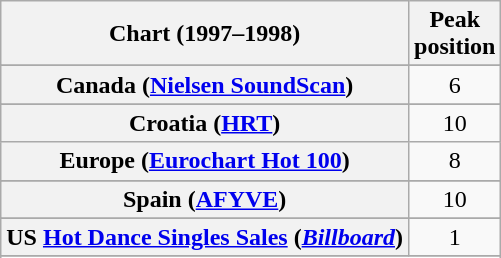<table class="wikitable sortable plainrowheaders" style="text-align:center">
<tr>
<th>Chart (1997–1998)</th>
<th>Peak<br>position</th>
</tr>
<tr>
</tr>
<tr>
</tr>
<tr>
</tr>
<tr>
<th scope="row">Canada (<a href='#'>Nielsen SoundScan</a>)</th>
<td>6</td>
</tr>
<tr>
</tr>
<tr>
</tr>
<tr>
<th scope="row">Croatia (<a href='#'>HRT</a>)</th>
<td>10</td>
</tr>
<tr>
<th scope="row">Europe (<a href='#'>Eurochart Hot 100</a>)</th>
<td>8</td>
</tr>
<tr>
</tr>
<tr>
</tr>
<tr>
</tr>
<tr>
</tr>
<tr>
</tr>
<tr>
</tr>
<tr>
</tr>
<tr>
</tr>
<tr>
<th scope="row">Spain (<a href='#'>AFYVE</a>)</th>
<td>10</td>
</tr>
<tr>
</tr>
<tr>
</tr>
<tr>
</tr>
<tr>
</tr>
<tr>
</tr>
<tr>
</tr>
<tr>
<th scope="row">US <a href='#'>Hot Dance Singles Sales</a> (<em><a href='#'>Billboard</a></em>)</th>
<td>1</td>
</tr>
<tr>
</tr>
<tr>
</tr>
<tr>
</tr>
</table>
